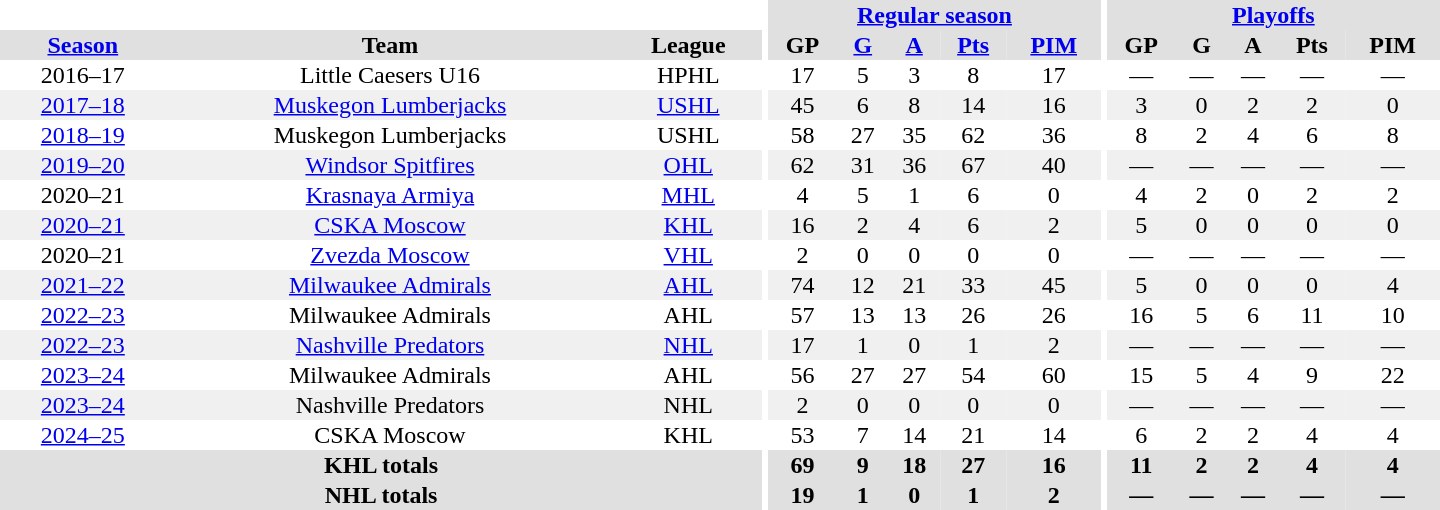<table border="0" cellpadding="1" cellspacing="0" style="text-align:center; width:60em">
<tr bgcolor="#e0e0e0">
<th colspan="3" bgcolor="#ffffff"></th>
<th rowspan="99" bgcolor="#ffffff"></th>
<th colspan="5"><a href='#'>Regular season</a></th>
<th rowspan="99" bgcolor="#ffffff"></th>
<th colspan="5"><a href='#'>Playoffs</a></th>
</tr>
<tr bgcolor="#e0e0e0">
<th><a href='#'>Season</a></th>
<th>Team</th>
<th>League</th>
<th>GP</th>
<th><a href='#'>G</a></th>
<th><a href='#'>A</a></th>
<th><a href='#'>Pts</a></th>
<th><a href='#'>PIM</a></th>
<th>GP</th>
<th>G</th>
<th>A</th>
<th>Pts</th>
<th>PIM</th>
</tr>
<tr>
<td>2016–17</td>
<td>Little Caesers U16</td>
<td>HPHL</td>
<td>17</td>
<td>5</td>
<td>3</td>
<td>8</td>
<td>17</td>
<td>—</td>
<td>—</td>
<td>—</td>
<td>—</td>
<td>—</td>
</tr>
<tr bgcolor="#f0f0f0">
<td><a href='#'>2017–18</a></td>
<td><a href='#'>Muskegon Lumberjacks</a></td>
<td><a href='#'>USHL</a></td>
<td>45</td>
<td>6</td>
<td>8</td>
<td>14</td>
<td>16</td>
<td>3</td>
<td>0</td>
<td>2</td>
<td>2</td>
<td>0</td>
</tr>
<tr>
<td><a href='#'>2018–19</a></td>
<td>Muskegon Lumberjacks</td>
<td>USHL</td>
<td>58</td>
<td>27</td>
<td>35</td>
<td>62</td>
<td>36</td>
<td>8</td>
<td>2</td>
<td>4</td>
<td>6</td>
<td>8</td>
</tr>
<tr bgcolor="#f0f0f0">
<td><a href='#'>2019–20</a></td>
<td><a href='#'>Windsor Spitfires</a></td>
<td><a href='#'>OHL</a></td>
<td>62</td>
<td>31</td>
<td>36</td>
<td>67</td>
<td>40</td>
<td>—</td>
<td>—</td>
<td>—</td>
<td>—</td>
<td>—</td>
</tr>
<tr>
<td>2020–21</td>
<td><a href='#'>Krasnaya Armiya</a></td>
<td><a href='#'>MHL</a></td>
<td>4</td>
<td>5</td>
<td>1</td>
<td>6</td>
<td>0</td>
<td>4</td>
<td>2</td>
<td>0</td>
<td>2</td>
<td>2</td>
</tr>
<tr bgcolor="#f0f0f0">
<td><a href='#'>2020–21</a></td>
<td><a href='#'>CSKA Moscow</a></td>
<td><a href='#'>KHL</a></td>
<td>16</td>
<td>2</td>
<td>4</td>
<td>6</td>
<td>2</td>
<td>5</td>
<td>0</td>
<td>0</td>
<td>0</td>
<td>0</td>
</tr>
<tr>
<td>2020–21</td>
<td><a href='#'>Zvezda Moscow</a></td>
<td><a href='#'>VHL</a></td>
<td>2</td>
<td>0</td>
<td>0</td>
<td>0</td>
<td>0</td>
<td>—</td>
<td>—</td>
<td>—</td>
<td>—</td>
<td>—</td>
</tr>
<tr bgcolor="#f0f0f0">
<td><a href='#'>2021–22</a></td>
<td><a href='#'>Milwaukee Admirals</a></td>
<td><a href='#'>AHL</a></td>
<td>74</td>
<td>12</td>
<td>21</td>
<td>33</td>
<td>45</td>
<td>5</td>
<td>0</td>
<td>0</td>
<td>0</td>
<td>4</td>
</tr>
<tr>
<td><a href='#'>2022–23</a></td>
<td>Milwaukee Admirals</td>
<td>AHL</td>
<td>57</td>
<td>13</td>
<td>13</td>
<td>26</td>
<td>26</td>
<td>16</td>
<td>5</td>
<td>6</td>
<td>11</td>
<td>10</td>
</tr>
<tr bgcolor="#f0f0f0">
<td><a href='#'>2022–23</a></td>
<td><a href='#'>Nashville Predators</a></td>
<td><a href='#'>NHL</a></td>
<td>17</td>
<td>1</td>
<td>0</td>
<td>1</td>
<td>2</td>
<td>—</td>
<td>—</td>
<td>—</td>
<td>—</td>
<td>—</td>
</tr>
<tr>
<td><a href='#'>2023–24</a></td>
<td>Milwaukee Admirals</td>
<td>AHL</td>
<td>56</td>
<td>27</td>
<td>27</td>
<td>54</td>
<td>60</td>
<td>15</td>
<td>5</td>
<td>4</td>
<td>9</td>
<td>22</td>
</tr>
<tr bgcolor="#f0f0f0">
<td><a href='#'>2023–24</a></td>
<td>Nashville Predators</td>
<td>NHL</td>
<td>2</td>
<td>0</td>
<td>0</td>
<td>0</td>
<td>0</td>
<td>—</td>
<td>—</td>
<td>—</td>
<td>—</td>
<td>—</td>
</tr>
<tr>
<td><a href='#'>2024–25</a></td>
<td>CSKA Moscow</td>
<td>KHL</td>
<td>53</td>
<td>7</td>
<td>14</td>
<td>21</td>
<td>14</td>
<td>6</td>
<td>2</td>
<td>2</td>
<td>4</td>
<td>4</td>
</tr>
<tr bgcolor="#e0e0e0">
<th colspan="3">KHL totals</th>
<th>69</th>
<th>9</th>
<th>18</th>
<th>27</th>
<th>16</th>
<th>11</th>
<th>2</th>
<th>2</th>
<th>4</th>
<th>4</th>
</tr>
<tr bgcolor="#e0e0e0">
<th colspan="3">NHL totals</th>
<th>19</th>
<th>1</th>
<th>0</th>
<th>1</th>
<th>2</th>
<th>—</th>
<th>—</th>
<th>—</th>
<th>—</th>
<th>—</th>
</tr>
</table>
